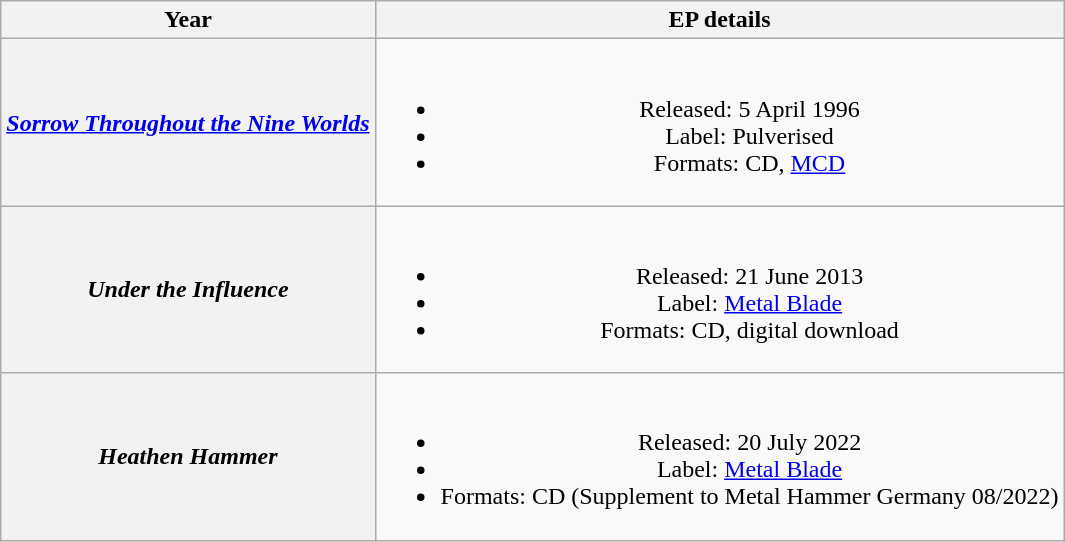<table class="wikitable plainrowheaders" style="text-align:center;">
<tr>
<th>Year</th>
<th>EP details</th>
</tr>
<tr>
<th scope="row"><em><a href='#'>Sorrow Throughout the Nine Worlds</a></em></th>
<td><br><ul><li>Released: 5 April 1996</li><li>Label: Pulverised</li><li>Formats: CD, <a href='#'>MCD</a></li></ul></td>
</tr>
<tr>
<th scope="row"><em>Under the Influence</em></th>
<td><br><ul><li>Released: 21 June 2013</li><li>Label: <a href='#'>Metal Blade</a></li><li>Formats: CD, digital download</li></ul></td>
</tr>
<tr>
<th scope="row"><em>Heathen Hammer</em></th>
<td><br><ul><li>Released: 20 July 2022</li><li>Label: <a href='#'>Metal Blade</a></li><li>Formats: CD (Supplement to Metal Hammer Germany 08/2022)</li></ul></td>
</tr>
</table>
